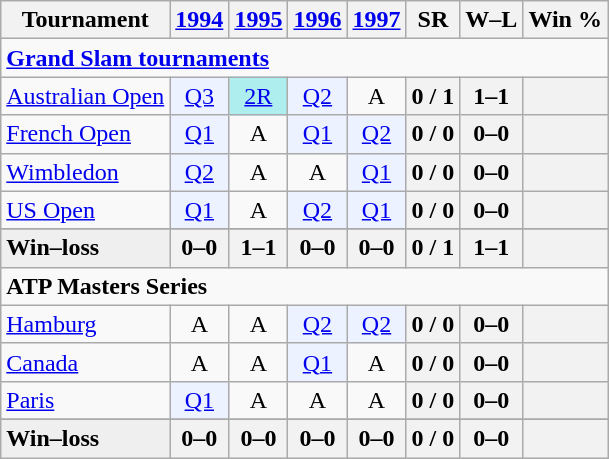<table class=wikitable style=text-align:center>
<tr>
<th>Tournament</th>
<th><a href='#'>1994</a></th>
<th><a href='#'>1995</a></th>
<th><a href='#'>1996</a></th>
<th><a href='#'>1997</a></th>
<th>SR</th>
<th>W–L</th>
<th>Win %</th>
</tr>
<tr>
<td colspan=25 style=text-align:left><a href='#'><strong>Grand Slam tournaments</strong></a></td>
</tr>
<tr>
<td align=left><a href='#'>Australian Open</a></td>
<td bgcolor=ecf2ff><a href='#'>Q3</a></td>
<td bgcolor=afeeee><a href='#'>2R</a></td>
<td bgcolor=ecf2ff><a href='#'>Q2</a></td>
<td>A</td>
<th>0 / 1</th>
<th>1–1</th>
<th></th>
</tr>
<tr>
<td align=left><a href='#'>French Open</a></td>
<td bgcolor=ecf2ff><a href='#'>Q1</a></td>
<td>A</td>
<td bgcolor=ecf2ff><a href='#'>Q1</a></td>
<td bgcolor=ecf2ff><a href='#'>Q2</a></td>
<th>0 / 0</th>
<th>0–0</th>
<th></th>
</tr>
<tr>
<td align=left><a href='#'>Wimbledon</a></td>
<td bgcolor=ecf2ff><a href='#'>Q2</a></td>
<td>A</td>
<td>A</td>
<td bgcolor=ecf2ff><a href='#'>Q1</a></td>
<th>0 / 0</th>
<th>0–0</th>
<th></th>
</tr>
<tr>
<td align=left><a href='#'>US Open</a></td>
<td bgcolor=ecf2ff><a href='#'>Q1</a></td>
<td>A</td>
<td bgcolor=ecf2ff><a href='#'>Q2</a></td>
<td bgcolor=ecf2ff><a href='#'>Q1</a></td>
<th>0 / 0</th>
<th>0–0</th>
<th></th>
</tr>
<tr>
</tr>
<tr style=font-weight:bold;background:#efefef>
<td style=text-align:left>Win–loss</td>
<th>0–0</th>
<th>1–1</th>
<th>0–0</th>
<th>0–0</th>
<th>0 / 1</th>
<th>1–1</th>
<th></th>
</tr>
<tr>
<td colspan=23 align=left><strong>ATP Masters Series</strong></td>
</tr>
<tr>
<td align=left><a href='#'>Hamburg</a></td>
<td>A</td>
<td>A</td>
<td bgcolor=ecf2ff><a href='#'>Q2</a></td>
<td bgcolor=ecf2ff><a href='#'>Q2</a></td>
<th>0 / 0</th>
<th>0–0</th>
<th></th>
</tr>
<tr>
<td align=left><a href='#'>Canada</a></td>
<td>A</td>
<td>A</td>
<td bgcolor=ecf2ff><a href='#'>Q1</a></td>
<td>A</td>
<th>0 / 0</th>
<th>0–0</th>
<th></th>
</tr>
<tr>
<td align=left><a href='#'>Paris</a></td>
<td bgcolor=ecf2ff><a href='#'>Q1</a></td>
<td>A</td>
<td>A</td>
<td>A</td>
<th>0 / 0</th>
<th>0–0</th>
<th></th>
</tr>
<tr>
</tr>
<tr style=font-weight:bold;background:#efefef>
<td style=text-align:left>Win–loss</td>
<th>0–0</th>
<th>0–0</th>
<th>0–0</th>
<th>0–0</th>
<th>0 / 0</th>
<th>0–0</th>
<th></th>
</tr>
</table>
